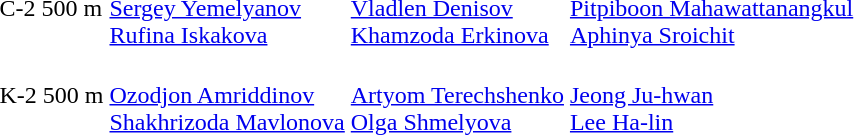<table>
<tr>
<td>C-2 500 m</td>
<td><br><a href='#'>Sergey Yemelyanov</a><br><a href='#'>Rufina Iskakova</a></td>
<td><br><a href='#'>Vladlen Denisov</a><br><a href='#'>Khamzoda Erkinova</a></td>
<td><br><a href='#'>Pitpiboon Mahawattanangkul</a><br><a href='#'>Aphinya Sroichit</a></td>
</tr>
<tr>
<td>K-2 500 m</td>
<td><br><a href='#'>Ozodjon Amriddinov</a><br><a href='#'>Shakhrizoda Mavlonova</a></td>
<td><br><a href='#'>Artyom Terechshenko</a><br><a href='#'>Olga Shmelyova</a></td>
<td><br><a href='#'>Jeong Ju-hwan</a><br><a href='#'>Lee Ha-lin</a></td>
</tr>
</table>
